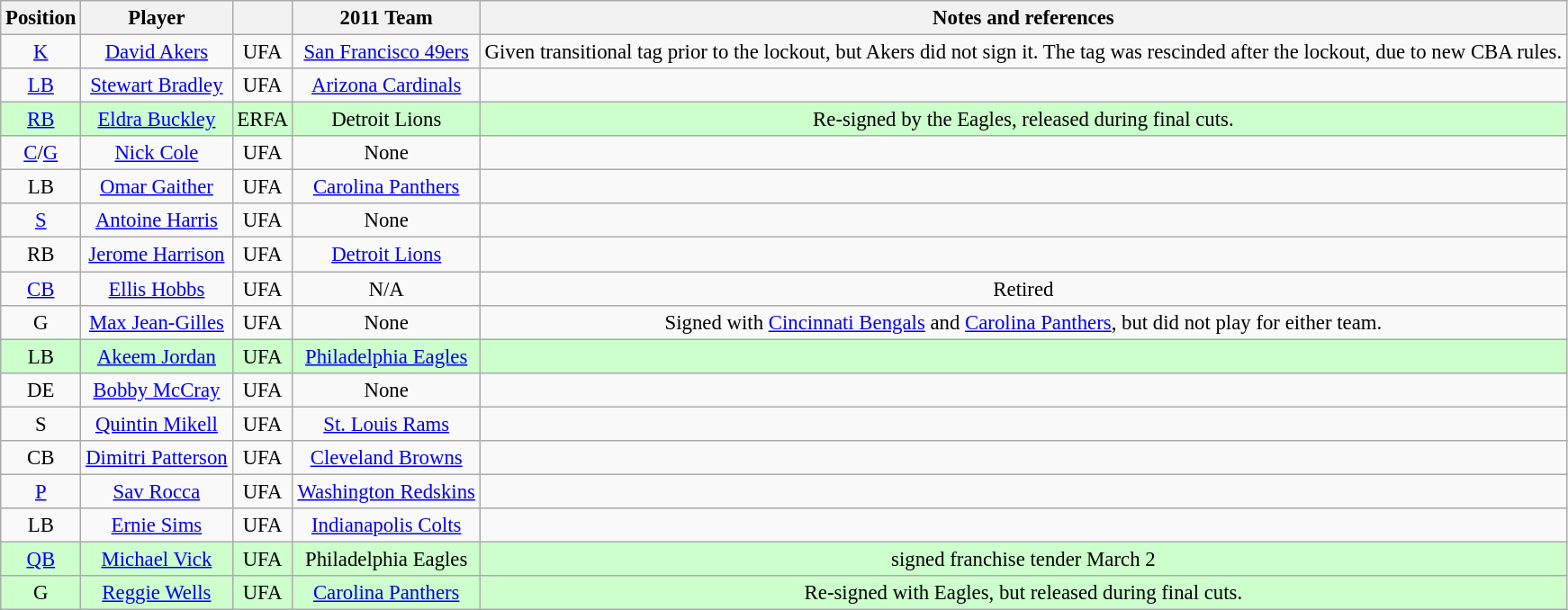<table class="wikitable" style="font-size: 95%; text-align: center;">
<tr>
<th>Position</th>
<th>Player</th>
<th></th>
<th>2011 Team</th>
<th>Notes and references</th>
</tr>
<tr>
<td><a href='#'>K</a></td>
<td><a href='#'>David Akers</a></td>
<td>UFA</td>
<td><a href='#'>San Francisco 49ers</a></td>
<td>Given transitional tag prior to the lockout, but Akers did not sign it.  The tag was rescinded after the lockout, due to new CBA rules.</td>
</tr>
<tr>
<td><a href='#'>LB</a></td>
<td><a href='#'>Stewart Bradley</a></td>
<td>UFA</td>
<td><a href='#'>Arizona Cardinals</a></td>
<td></td>
</tr>
<tr style="background:#cfc;">
<td><a href='#'>RB</a></td>
<td><a href='#'>Eldra Buckley</a></td>
<td>ERFA</td>
<td>Detroit Lions</td>
<td>Re-signed by the Eagles, released during final cuts.</td>
</tr>
<tr>
<td><a href='#'>C</a>/<a href='#'>G</a></td>
<td><a href='#'>Nick Cole</a></td>
<td>UFA</td>
<td>None</td>
<td></td>
</tr>
<tr>
<td>LB</td>
<td><a href='#'>Omar Gaither</a></td>
<td>UFA</td>
<td><a href='#'>Carolina Panthers</a></td>
<td></td>
</tr>
<tr>
<td><a href='#'>S</a></td>
<td><a href='#'>Antoine Harris</a></td>
<td>UFA</td>
<td>None</td>
<td></td>
</tr>
<tr>
<td>RB</td>
<td><a href='#'>Jerome Harrison</a></td>
<td>UFA</td>
<td><a href='#'>Detroit Lions</a></td>
<td></td>
</tr>
<tr>
<td><a href='#'>CB</a></td>
<td><a href='#'>Ellis Hobbs</a></td>
<td>UFA</td>
<td>N/A</td>
<td>Retired</td>
</tr>
<tr>
<td>G</td>
<td><a href='#'>Max Jean-Gilles</a></td>
<td>UFA</td>
<td>None</td>
<td>Signed with <a href='#'>Cincinnati Bengals</a> and <a href='#'>Carolina Panthers</a>, but did not play for either team.</td>
</tr>
<tr style="background:#cfc;">
<td>LB</td>
<td><a href='#'>Akeem Jordan</a></td>
<td>UFA</td>
<td><a href='#'>Philadelphia Eagles</a></td>
<td></td>
</tr>
<tr>
<td>DE</td>
<td><a href='#'>Bobby McCray</a></td>
<td>UFA</td>
<td>None</td>
<td></td>
</tr>
<tr>
<td>S</td>
<td><a href='#'>Quintin Mikell</a></td>
<td>UFA</td>
<td><a href='#'>St. Louis Rams</a></td>
<td></td>
</tr>
<tr>
<td>CB</td>
<td><a href='#'>Dimitri Patterson</a></td>
<td>UFA</td>
<td><a href='#'>Cleveland Browns</a></td>
<td></td>
</tr>
<tr>
<td><a href='#'>P</a></td>
<td><a href='#'>Sav Rocca</a></td>
<td>UFA</td>
<td><a href='#'>Washington Redskins</a></td>
<td></td>
</tr>
<tr>
<td>LB</td>
<td><a href='#'>Ernie Sims</a></td>
<td>UFA</td>
<td><a href='#'>Indianapolis Colts</a></td>
<td></td>
</tr>
<tr style="background:#cfc;">
<td><a href='#'>QB</a></td>
<td><a href='#'>Michael Vick</a></td>
<td>UFA</td>
<td>Philadelphia Eagles</td>
<td>signed franchise tender March 2</td>
</tr>
<tr style="background:#cfc;">
<td>G</td>
<td><a href='#'>Reggie Wells</a></td>
<td>UFA</td>
<td><a href='#'>Carolina Panthers</a></td>
<td>Re-signed with Eagles, but released during final cuts.</td>
</tr>
</table>
